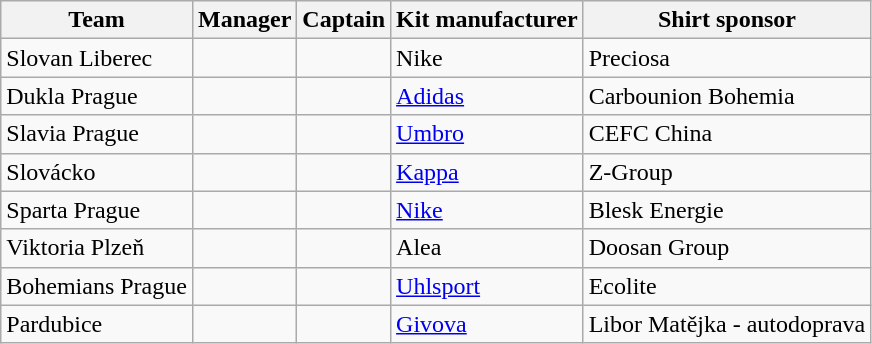<table class="wikitable sortable" style="text-align: left;">
<tr>
<th>Team</th>
<th>Manager</th>
<th>Captain</th>
<th>Kit manufacturer</th>
<th>Shirt sponsor</th>
</tr>
<tr>
<td>Slovan Liberec</td>
<td> </td>
<td> </td>
<td>Nike</td>
<td>Preciosa</td>
</tr>
<tr>
<td>Dukla Prague</td>
<td> </td>
<td> </td>
<td><a href='#'>Adidas</a></td>
<td>Carbounion Bohemia</td>
</tr>
<tr>
<td>Slavia Prague</td>
<td> </td>
<td> </td>
<td><a href='#'>Umbro</a></td>
<td>CEFC China</td>
</tr>
<tr>
<td>Slovácko</td>
<td> </td>
<td> </td>
<td><a href='#'>Kappa</a></td>
<td>Z-Group</td>
</tr>
<tr>
<td>Sparta Prague</td>
<td> </td>
<td> </td>
<td><a href='#'>Nike</a></td>
<td>Blesk Energie</td>
</tr>
<tr>
<td>Viktoria Plzeň</td>
<td> </td>
<td> </td>
<td>Alea</td>
<td>Doosan Group</td>
</tr>
<tr>
<td>Bohemians Prague</td>
<td> </td>
<td> </td>
<td><a href='#'>Uhlsport</a></td>
<td>Ecolite</td>
</tr>
<tr>
<td>Pardubice</td>
<td> </td>
<td> </td>
<td><a href='#'>Givova</a></td>
<td>Libor Matějka - autodoprava</td>
</tr>
</table>
